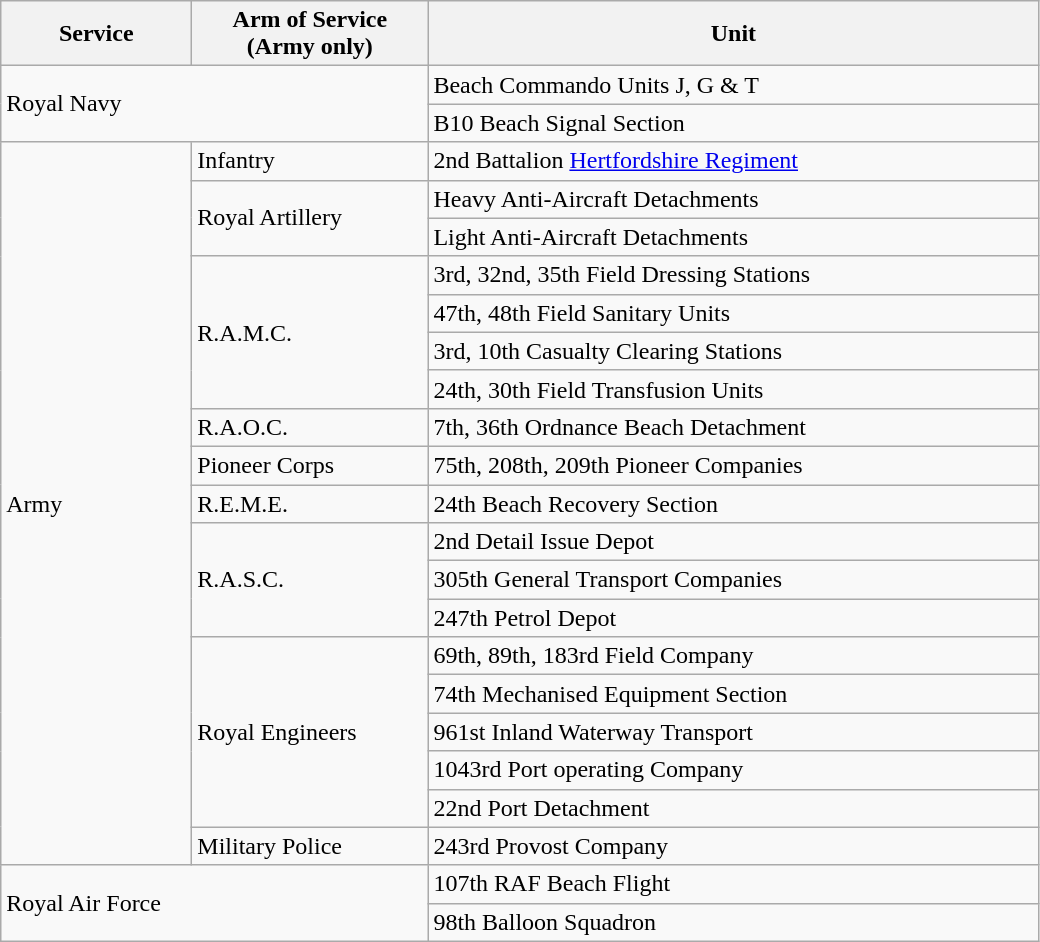<table class="wikitable">
<tr>
<th scope="col" width="120">Service</th>
<th scope="col" width="150">Arm of Service<br>(Army only)</th>
<th scope="col" width="400">Unit</th>
</tr>
<tr>
<td rowspan="2" colspan="2">Royal Navy</td>
<td>Beach Commando Units J, G & T</td>
</tr>
<tr>
<td>B10 Beach Signal Section</td>
</tr>
<tr>
<td rowspan="19">Army</td>
<td>Infantry</td>
<td>2nd Battalion <a href='#'>Hertfordshire Regiment</a></td>
</tr>
<tr>
<td rowspan="2">Royal Artillery</td>
<td>Heavy Anti-Aircraft Detachments</td>
</tr>
<tr>
<td>Light Anti-Aircraft Detachments</td>
</tr>
<tr>
<td rowspan="4">R.A.M.C.</td>
<td>3rd, 32nd, 35th Field Dressing Stations</td>
</tr>
<tr>
<td>47th, 48th Field Sanitary Units</td>
</tr>
<tr>
<td>3rd, 10th Casualty Clearing Stations</td>
</tr>
<tr>
<td>24th, 30th Field Transfusion Units</td>
</tr>
<tr>
<td>R.A.O.C.</td>
<td>7th, 36th Ordnance Beach Detachment</td>
</tr>
<tr>
<td>Pioneer Corps</td>
<td>75th, 208th, 209th Pioneer Companies</td>
</tr>
<tr>
<td>R.E.M.E.</td>
<td>24th Beach Recovery Section</td>
</tr>
<tr>
<td rowspan="3">R.A.S.C.</td>
<td>2nd Detail Issue Depot</td>
</tr>
<tr>
<td>305th General Transport Companies</td>
</tr>
<tr>
<td>247th Petrol Depot</td>
</tr>
<tr>
<td rowspan="5">Royal Engineers</td>
<td>69th, 89th, 183rd Field Company</td>
</tr>
<tr>
<td>74th Mechanised Equipment Section</td>
</tr>
<tr>
<td>961st Inland Waterway Transport</td>
</tr>
<tr>
<td>1043rd Port operating Company</td>
</tr>
<tr>
<td>22nd Port Detachment</td>
</tr>
<tr>
<td>Military Police</td>
<td>243rd Provost Company</td>
</tr>
<tr>
<td rowspan="2" colspan="2">Royal Air Force</td>
<td>107th RAF Beach Flight</td>
</tr>
<tr>
<td>98th Balloon Squadron</td>
</tr>
</table>
